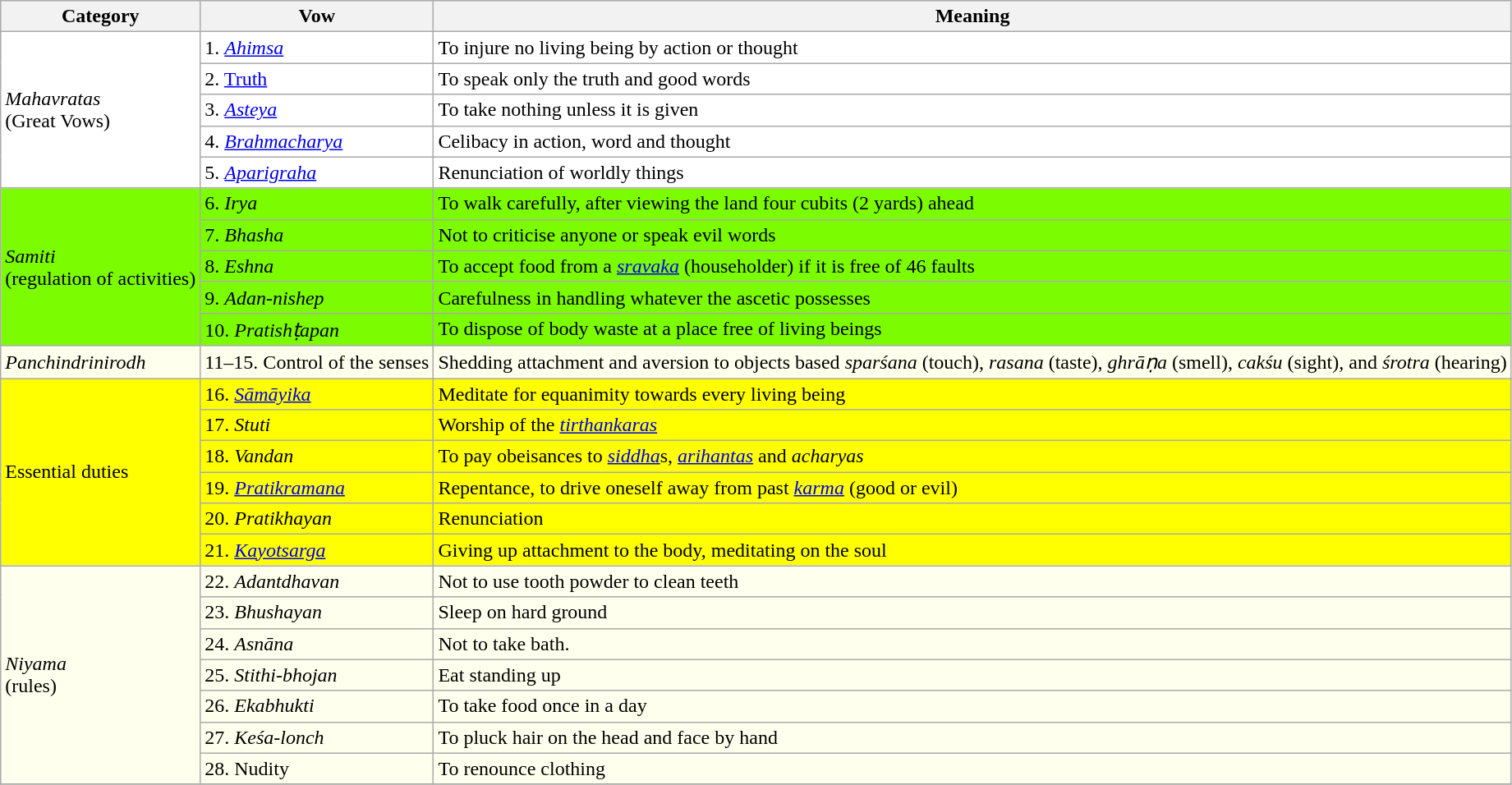<table class="wikitable">
<tr>
<th>Category</th>
<th>Vow</th>
<th>Meaning</th>
</tr>
<tr style="background:#fff;">
<td rowspan="5"><em>Mahavratas</em><br> (Great Vows)</td>
<td>1. <em><a href='#'>Ahimsa</a></em></td>
<td>To injure no living being by action or thought</td>
</tr>
<tr style="background:#fff;">
<td>2. <a href='#'>Truth</a></td>
<td>To speak only the truth and good words</td>
</tr>
<tr style="background:#fff;">
<td>3. <em><a href='#'>Asteya</a></em></td>
<td>To take nothing unless it is given</td>
</tr>
<tr style="background:#fff;">
<td>4. <em><a href='#'>Brahmacharya</a></em></td>
<td>Celibacy in action, word and thought</td>
</tr>
<tr style="background:#fff;">
<td>5. <em><a href='#'>Aparigraha</a></em></td>
<td>Renunciation of worldly things</td>
</tr>
<tr style="background:#7CFC00;">
<td rowspan="5"><em>Samiti</em><br> (regulation of activities)</td>
<td>6. <em>Irya</em></td>
<td>To walk carefully, after viewing the land four cubits (2 yards) ahead</td>
</tr>
<tr style="background:#7CFC00;">
<td>7. <em>Bhasha</em></td>
<td>Not to criticise anyone or speak evil words</td>
</tr>
<tr style="background:#7CFC00;">
<td>8. <em>Eshna</em></td>
<td>To accept food from a <em><a href='#'>sravaka</a></em> (householder) if it is free of 46 faults</td>
</tr>
<tr style="background:#7CFC00;">
<td>9. <em>Adan-nishep</em></td>
<td>Carefulness in handling whatever the ascetic possesses</td>
</tr>
<tr style="background:#7CFC00;">
<td>10. <em>Pratishṭapan</em></td>
<td>To dispose of body waste at a place free of living beings</td>
</tr>
<tr style="background:#ffe;">
<td rowspan="1"><em>Panchindrinirodh</em></td>
<td>11–15. Control of the senses</td>
<td>Shedding attachment and aversion to objects based <em>sparśana</em> (touch), <em>rasana</em> (taste), <em>ghrāṇa</em> (smell), <em>cakśu</em> (sight), and <em>śrotra</em> (hearing)</td>
</tr>
<tr style="background:#ff0;">
<td rowspan="6">Essential duties</td>
<td>16. <em><a href='#'>Sāmāyika</a></em></td>
<td>Meditate for equanimity towards every living being</td>
</tr>
<tr style="background:#ff0;">
<td>17. <em>Stuti</em></td>
<td>Worship of the <em><a href='#'>tirthankaras</a></em></td>
</tr>
<tr style="background:#ff0;">
<td>18. <em>Vandan</em></td>
<td>To pay obeisances to <em><a href='#'>siddha</a></em>s, <em><a href='#'>arihantas</a></em> and <em>acharyas</em></td>
</tr>
<tr style="background:#ff0;">
<td>19. <em><a href='#'>Pratikramana</a></em></td>
<td>Repentance, to drive oneself away from past <em><a href='#'>karma</a></em> (good or evil)</td>
</tr>
<tr style="background:#ff0;">
<td>20. <em>Pratikhayan</em></td>
<td>Renunciation</td>
</tr>
<tr style="background:#ff0;">
<td>21. <em><a href='#'>Kayotsarga</a></em></td>
<td>Giving up attachment to the body, meditating on the soul</td>
</tr>
<tr style="background:#ffe;">
<td rowspan="7"><em>Niyama</em><br> (rules)</td>
<td>22. <em>Adantdhavan</em></td>
<td>Not to use tooth powder to clean teeth</td>
</tr>
<tr style="background:#ffe;">
<td>23. <em>Bhushayan</em></td>
<td>Sleep on hard ground</td>
</tr>
<tr style="background:#ffe;">
<td>24. <em>Asnāna</em></td>
<td>Not to take bath.</td>
</tr>
<tr style="background:#ffe;">
<td>25. <em>Stithi-bhojan</em></td>
<td>Eat standing up</td>
</tr>
<tr style="background:#ffe;">
<td>26. <em>Ekabhukti</em></td>
<td>To take food once in a day</td>
</tr>
<tr style="background:#ffe;">
<td>27. <em>Keśa-lonch</em></td>
<td>To pluck hair on the head and face by hand</td>
</tr>
<tr style="background:#ffe;">
<td>28. Nudity</td>
<td>To renounce clothing</td>
</tr>
<tr style="background:#ffe;">
</tr>
</table>
